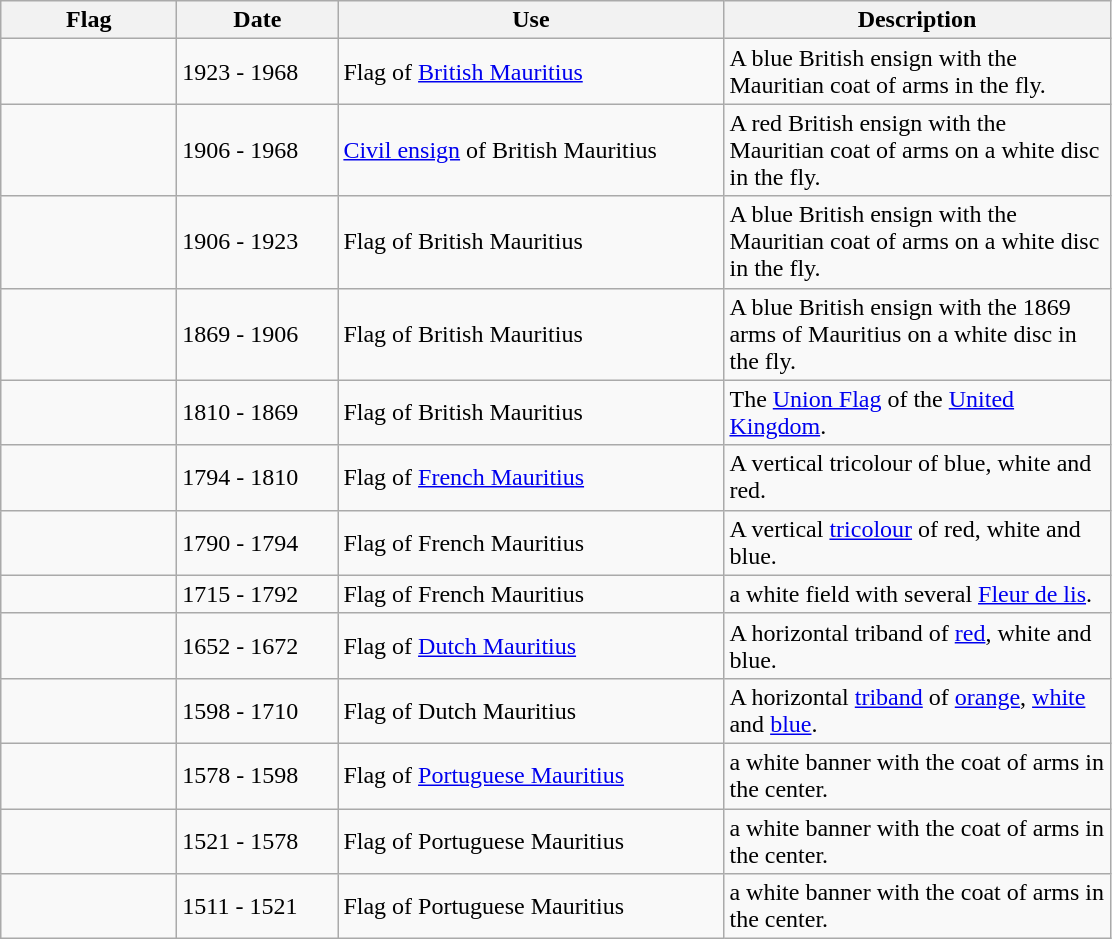<table class="wikitable">
<tr>
<th style="width:110px;">Flag</th>
<th style="width:100px;">Date</th>
<th style="width:250px;">Use</th>
<th style="width:250px;">Description</th>
</tr>
<tr>
<td></td>
<td>1923 - 1968</td>
<td>Flag of <a href='#'>British Mauritius</a></td>
<td>A blue British ensign with the Mauritian coat of arms in the fly.</td>
</tr>
<tr>
<td></td>
<td>1906 - 1968</td>
<td><a href='#'>Civil ensign</a> of British Mauritius</td>
<td>A red British ensign with the Mauritian coat of arms on a white disc in the fly.</td>
</tr>
<tr>
<td></td>
<td>1906 - 1923</td>
<td>Flag of British Mauritius</td>
<td>A blue British ensign with the Mauritian coat of arms on a white disc in the fly.</td>
</tr>
<tr>
<td></td>
<td>1869 - 1906</td>
<td>Flag of British Mauritius</td>
<td>A blue British ensign with the 1869 arms of Mauritius on a white disc in the fly.</td>
</tr>
<tr>
<td></td>
<td>1810 - 1869</td>
<td>Flag of British Mauritius</td>
<td>The <a href='#'>Union Flag</a> of the <a href='#'>United Kingdom</a>.</td>
</tr>
<tr>
<td></td>
<td>1794 - 1810</td>
<td>Flag of <a href='#'>French Mauritius</a></td>
<td>A vertical tricolour of blue, white and red.</td>
</tr>
<tr>
<td></td>
<td>1790 - 1794</td>
<td>Flag of French Mauritius</td>
<td>A vertical <a href='#'>tricolour</a> of red, white and blue.</td>
</tr>
<tr>
<td></td>
<td>1715 - 1792</td>
<td>Flag of French Mauritius</td>
<td>a white field with several <a href='#'>Fleur de lis</a>.</td>
</tr>
<tr>
<td></td>
<td>1652 - 1672</td>
<td>Flag of <a href='#'>Dutch Mauritius</a></td>
<td>A horizontal triband of <a href='#'>red</a>, white and blue.</td>
</tr>
<tr>
<td></td>
<td>1598 - 1710</td>
<td>Flag of Dutch Mauritius</td>
<td>A horizontal <a href='#'>triband</a> of <a href='#'>orange</a>, <a href='#'>white</a> and <a href='#'>blue</a>.</td>
</tr>
<tr>
<td></td>
<td>1578 - 1598</td>
<td>Flag of <a href='#'>Portuguese Mauritius</a></td>
<td>a white banner with the coat of arms in the center.</td>
</tr>
<tr>
<td></td>
<td>1521 - 1578</td>
<td>Flag of Portuguese Mauritius</td>
<td>a white banner with the coat of arms in the center.</td>
</tr>
<tr>
<td></td>
<td>1511 - 1521</td>
<td>Flag of Portuguese Mauritius</td>
<td>a white banner with the coat of arms in the center.</td>
</tr>
</table>
